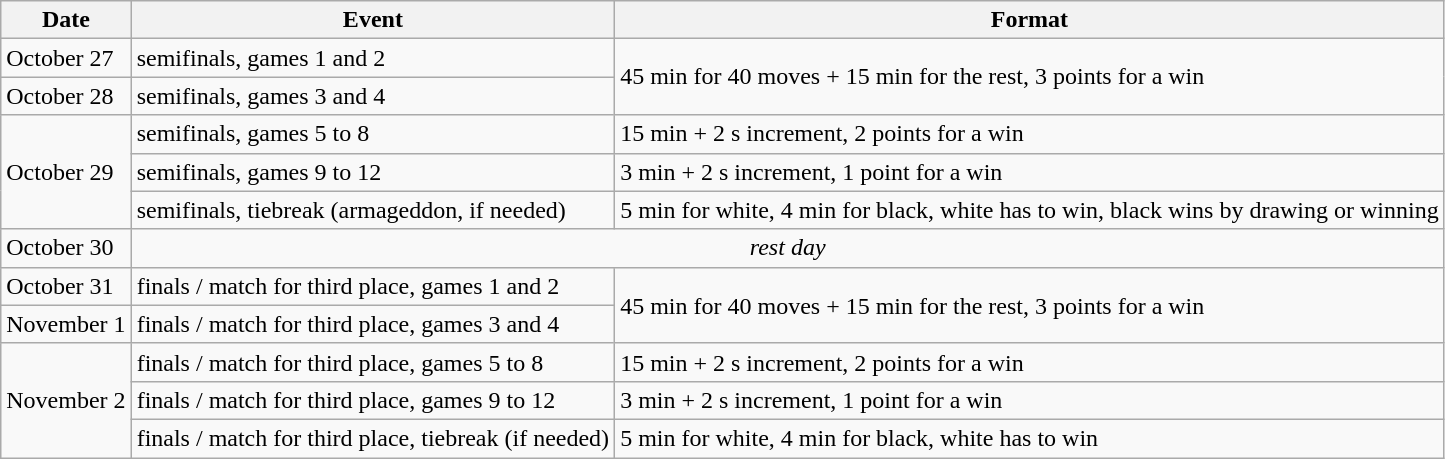<table class="wikitable">
<tr>
<th>Date</th>
<th>Event</th>
<th>Format</th>
</tr>
<tr>
<td>October 27</td>
<td>semifinals, games 1 and 2</td>
<td rowspan="2">45 min for 40 moves + 15 min for the rest, 3 points for a win</td>
</tr>
<tr>
<td>October 28</td>
<td>semifinals, games 3 and 4</td>
</tr>
<tr>
<td rowspan="3">October 29</td>
<td>semifinals, games 5 to 8</td>
<td>15 min + 2 s increment, 2 points for a win</td>
</tr>
<tr>
<td>semifinals, games 9 to 12</td>
<td>3 min + 2 s increment, 1 point for a win</td>
</tr>
<tr>
<td>semifinals, tiebreak (armageddon, if needed)</td>
<td>5 min for white, 4 min for black, white has to win, black wins by drawing or winning</td>
</tr>
<tr>
<td>October 30</td>
<td colspan="2" style="text-align:center"><em>rest day</em></td>
</tr>
<tr>
<td>October 31</td>
<td>finals / match for third place, games 1 and 2</td>
<td rowspan="2">45 min for 40 moves + 15 min for the rest, 3 points for a win</td>
</tr>
<tr>
<td>November 1</td>
<td>finals / match for third place, games 3 and 4</td>
</tr>
<tr>
<td rowspan="3">November 2</td>
<td>finals / match for third place, games 5 to 8</td>
<td>15 min + 2 s increment, 2 points for a win</td>
</tr>
<tr>
<td>finals / match for third place, games 9 to 12</td>
<td>3 min + 2 s increment, 1 point for a win</td>
</tr>
<tr>
<td>finals / match for third place, tiebreak (if needed)</td>
<td>5 min for white, 4 min for black, white has to win</td>
</tr>
</table>
